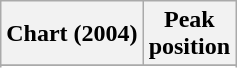<table class="wikitable">
<tr>
<th>Chart (2004)</th>
<th>Peak<br>position</th>
</tr>
<tr>
</tr>
<tr>
</tr>
</table>
